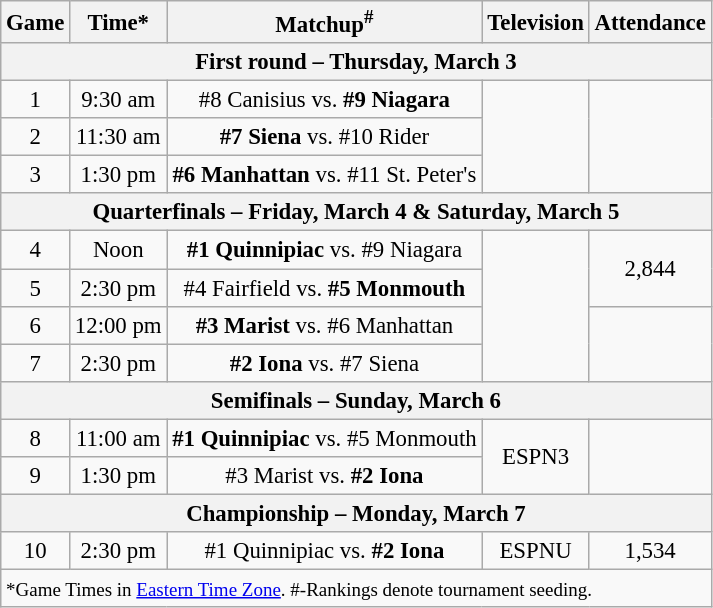<table class="wikitable" style="font-size: 95%; text-align:center;">
<tr>
<th>Game</th>
<th>Time*</th>
<th>Matchup<sup>#</sup></th>
<th>Television</th>
<th>Attendance</th>
</tr>
<tr>
<th colspan=7>First round – Thursday, March 3</th>
</tr>
<tr>
<td>1</td>
<td>9:30 am</td>
<td>#8 Canisius vs. <strong>#9 Niagara</strong></td>
<td rowspan=3></td>
<td rowspan=3></td>
</tr>
<tr>
<td>2</td>
<td>11:30 am</td>
<td><strong>#7 Siena</strong> vs. #10 Rider</td>
</tr>
<tr>
<td>3</td>
<td>1:30 pm</td>
<td><strong>#6 Manhattan</strong> vs. #11 St. Peter's</td>
</tr>
<tr>
<th colspan=7>Quarterfinals – Friday, March 4 & Saturday, March 5</th>
</tr>
<tr>
<td>4</td>
<td>Noon</td>
<td><strong>#1 Quinnipiac</strong> vs. #9 Niagara</td>
<td rowspan=4></td>
<td rowspan=2>2,844</td>
</tr>
<tr>
<td>5</td>
<td>2:30 pm</td>
<td>#4 Fairfield vs. <strong>#5 Monmouth</strong></td>
</tr>
<tr>
<td>6</td>
<td>12:00 pm</td>
<td><strong>#3 Marist</strong> vs. #6 Manhattan</td>
<td rowspan=2></td>
</tr>
<tr>
<td>7</td>
<td>2:30 pm</td>
<td><strong>#2 Iona</strong> vs. #7 Siena</td>
</tr>
<tr>
<th colspan=7>Semifinals – Sunday, March 6</th>
</tr>
<tr>
<td>8</td>
<td>11:00 am</td>
<td><strong>#1 Quinnipiac</strong> vs. #5 Monmouth</td>
<td rowspan=2>ESPN3</td>
<td rowspan=2></td>
</tr>
<tr>
<td>9</td>
<td>1:30 pm</td>
<td>#3 Marist vs. <strong>#2 Iona</strong></td>
</tr>
<tr>
<th colspan=7>Championship – Monday, March 7</th>
</tr>
<tr>
<td>10</td>
<td>2:30 pm</td>
<td>#1 Quinnipiac vs. <strong>#2 Iona</strong></td>
<td rowspan=1>ESPNU</td>
<td rowspan=1>1,534</td>
</tr>
<tr>
<td colspan=6 style="text-align:left;"><small>*Game Times in <a href='#'>Eastern Time Zone</a>. #-Rankings denote tournament seeding.</small></td>
</tr>
</table>
